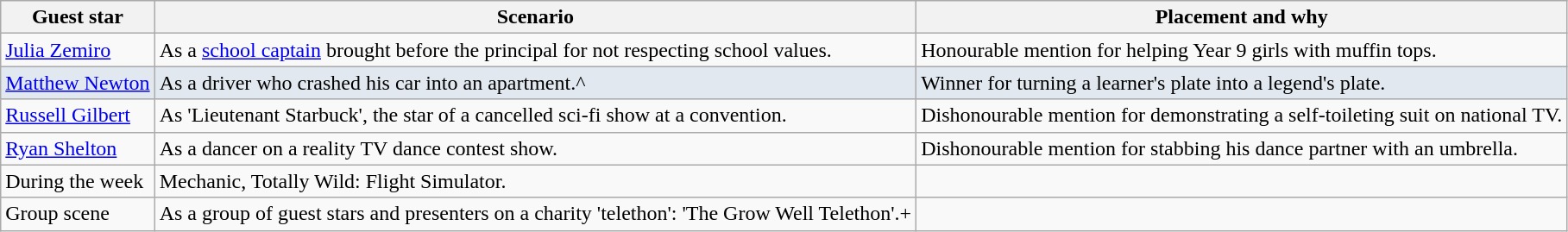<table class="wikitable">
<tr>
<th>Guest star</th>
<th>Scenario</th>
<th>Placement and why</th>
</tr>
<tr>
<td><a href='#'>Julia Zemiro</a></td>
<td>As a <a href='#'>school captain</a> brought before the principal for not respecting school values.</td>
<td>Honourable mention for helping Year 9 girls with muffin tops.</td>
</tr>
<tr style="background:#E1E8EF;">
<td><a href='#'>Matthew Newton</a></td>
<td>As a driver who crashed his car into an apartment.^</td>
<td>Winner for turning a learner's plate into a legend's plate.</td>
</tr>
<tr>
<td><a href='#'>Russell Gilbert</a></td>
<td>As 'Lieutenant Starbuck', the star of a cancelled sci-fi show at a convention.</td>
<td>Dishonourable mention for demonstrating a self-toileting suit on national TV.</td>
</tr>
<tr>
<td><a href='#'>Ryan Shelton</a></td>
<td>As a dancer on a reality TV dance contest show.</td>
<td>Dishonourable mention for stabbing his dance partner with an umbrella.</td>
</tr>
<tr>
<td>During the week</td>
<td>Mechanic, Totally Wild: Flight Simulator.</td>
<td></td>
</tr>
<tr>
<td>Group scene</td>
<td>As a group of guest stars and presenters on a charity 'telethon': 'The Grow Well Telethon'.+</td>
<td></td>
</tr>
</table>
